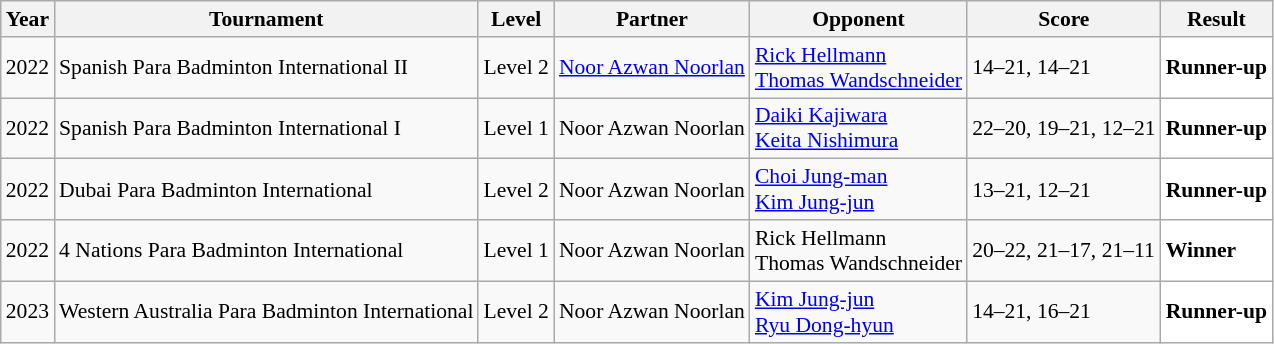<table class="sortable wikitable" style="font-size: 90%;">
<tr>
<th>Year</th>
<th>Tournament</th>
<th>Level</th>
<th>Partner</th>
<th>Opponent</th>
<th>Score</th>
<th>Result</th>
</tr>
<tr>
<td align="center">2022</td>
<td align="left">Spanish Para Badminton International II</td>
<td align="left">Level 2</td>
<td> <a href='#'>Noor Azwan Noorlan</a></td>
<td align="left"> <a href='#'>Rick Hellmann</a><br> <a href='#'>Thomas Wandschneider</a></td>
<td align="left">14–21, 14–21</td>
<td style="text-align:left; background:white"> <strong>Runner-up</strong></td>
</tr>
<tr>
<td align="center">2022</td>
<td align="left">Spanish Para Badminton International I</td>
<td align="left">Level 1</td>
<td> Noor Azwan Noorlan</td>
<td align="left"> <a href='#'>Daiki Kajiwara</a><br> <a href='#'>Keita Nishimura</a></td>
<td align="left">22–20, 19–21, 12–21</td>
<td style="text-align:left; background:white"> <strong>Runner-up</strong></td>
</tr>
<tr>
<td align="center">2022</td>
<td align="left">Dubai Para Badminton International</td>
<td align="left">Level 2</td>
<td align="left"> Noor Azwan Noorlan</td>
<td align="left"> <a href='#'>Choi Jung-man</a><br> <a href='#'>Kim Jung-jun</a></td>
<td align="left">13–21, 12–21</td>
<td style="text-align:left; background:white"> <strong>Runner-up</strong></td>
</tr>
<tr>
<td align="center">2022</td>
<td align="left">4 Nations Para Badminton International</td>
<td align="left">Level 1</td>
<td align="left"> Noor Azwan Noorlan</td>
<td align="left"> Rick Hellmann<br> Thomas Wandschneider</td>
<td align="left">20–22, 21–17, 21–11</td>
<td style="text-align:left; background:white"> <strong>Winner</strong></td>
</tr>
<tr>
<td align="center">2023</td>
<td align="left">Western Australia Para Badminton International</td>
<td align="left">Level 2</td>
<td> Noor Azwan Noorlan</td>
<td align="left"> <a href='#'>Kim Jung-jun</a><br> <a href='#'>Ryu Dong-hyun</a></td>
<td align="left">14–21, 16–21</td>
<td style="text-align:left; background:white"> <strong>Runner-up</strong></td>
</tr>
</table>
